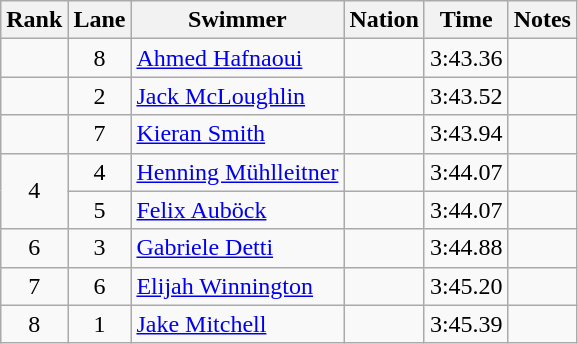<table class="wikitable sortable" style="text-align:center">
<tr>
<th>Rank</th>
<th>Lane</th>
<th>Swimmer</th>
<th>Nation</th>
<th>Time</th>
<th>Notes</th>
</tr>
<tr>
<td></td>
<td>8</td>
<td align=left><a href='#'>Ahmed Hafnaoui</a></td>
<td align="left"></td>
<td>3:43.36</td>
<td></td>
</tr>
<tr>
<td></td>
<td>2</td>
<td align=left><a href='#'>Jack McLoughlin</a></td>
<td align=left></td>
<td>3:43.52</td>
<td></td>
</tr>
<tr>
<td></td>
<td>7</td>
<td align=left><a href='#'>Kieran Smith</a></td>
<td align=left></td>
<td>3:43.94</td>
<td></td>
</tr>
<tr>
<td rowspan=2>4</td>
<td>4</td>
<td align=left><a href='#'>Henning Mühlleitner</a></td>
<td align=left></td>
<td>3:44.07</td>
<td></td>
</tr>
<tr>
<td>5</td>
<td align=left><a href='#'>Felix Auböck</a></td>
<td align=left></td>
<td>3:44.07</td>
<td></td>
</tr>
<tr>
<td>6</td>
<td>3</td>
<td align=left><a href='#'>Gabriele Detti</a></td>
<td align=left></td>
<td>3:44.88</td>
<td></td>
</tr>
<tr>
<td>7</td>
<td>6</td>
<td align=left><a href='#'>Elijah Winnington</a></td>
<td align=left></td>
<td>3:45.20</td>
<td></td>
</tr>
<tr>
<td>8</td>
<td>1</td>
<td align=left><a href='#'>Jake Mitchell</a></td>
<td align=left></td>
<td>3:45.39</td>
<td></td>
</tr>
</table>
